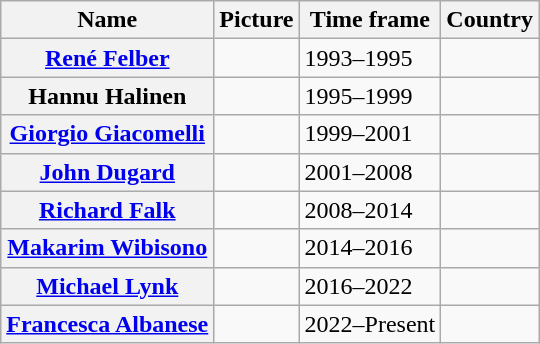<table class="wikitable sortable plainrowheaders">
<tr>
<th scope="col">Name</th>
<th scope="col">Picture</th>
<th scope="col">Time frame</th>
<th scope="col">Country</th>
</tr>
<tr>
<th scope="row"><a href='#'>René Felber</a></th>
<td></td>
<td>1993–1995</td>
<td></td>
</tr>
<tr>
<th scope="row">Hannu Halinen</th>
<td></td>
<td>1995–1999</td>
<td></td>
</tr>
<tr>
<th scope="row"><a href='#'>Giorgio Giacomelli</a></th>
<td></td>
<td>1999–2001</td>
<td></td>
</tr>
<tr>
<th scope="row"><a href='#'>John Dugard</a></th>
<td></td>
<td>2001–2008</td>
<td></td>
</tr>
<tr>
<th scope="row"><a href='#'>Richard Falk</a></th>
<td></td>
<td>2008–2014</td>
<td></td>
</tr>
<tr>
<th scope="row"><a href='#'>Makarim Wibisono</a></th>
<td></td>
<td>2014–2016</td>
<td></td>
</tr>
<tr>
<th scope="row"><a href='#'>Michael Lynk</a></th>
<td></td>
<td>2016–2022</td>
<td></td>
</tr>
<tr>
<th scope="row"><a href='#'>Francesca Albanese</a></th>
<td></td>
<td>2022–Present</td>
<td></td>
</tr>
</table>
